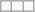<table class="wikitable" style="text-align: center;">
<tr>
<td></td>
<td></td>
<td></td>
</tr>
</table>
